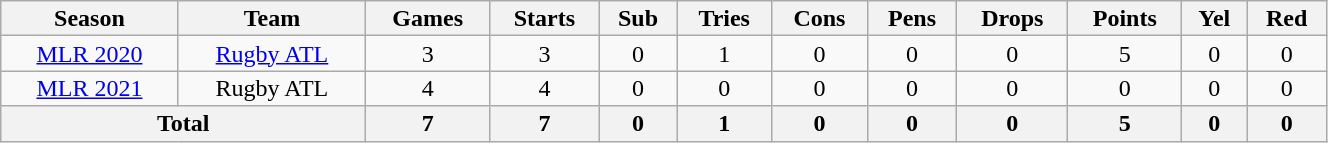<table class="wikitable" style="text-align:center; line-height:100%; font-size:100%; width:70%;">
<tr>
<th>Season</th>
<th>Team</th>
<th>Games</th>
<th>Starts</th>
<th>Sub</th>
<th>Tries</th>
<th>Cons</th>
<th>Pens</th>
<th>Drops</th>
<th>Points</th>
<th>Yel</th>
<th>Red</th>
</tr>
<tr>
<td><a href='#'>MLR 2020</a></td>
<td><a href='#'>Rugby ATL</a></td>
<td>3</td>
<td>3</td>
<td>0</td>
<td>1</td>
<td>0</td>
<td>0</td>
<td>0</td>
<td>5</td>
<td>0</td>
<td>0</td>
</tr>
<tr>
<td><a href='#'>MLR 2021</a></td>
<td>Rugby ATL</td>
<td>4</td>
<td>4</td>
<td>0</td>
<td>0</td>
<td>0</td>
<td>0</td>
<td>0</td>
<td>0</td>
<td>0</td>
<td>0</td>
</tr>
<tr>
<th colspan="2">Total</th>
<th>7</th>
<th>7</th>
<th>0</th>
<th>1</th>
<th>0</th>
<th>0</th>
<th>0</th>
<th>5</th>
<th>0</th>
<th>0</th>
</tr>
</table>
